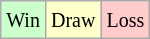<table class="wikitable">
<tr>
<td style="background: #CCFFCC;"><small>Win</small></td>
<td style="background: #FFFFCC;"><small>Draw</small></td>
<td style="background: #FFCCCC;"><small>Loss</small></td>
</tr>
</table>
